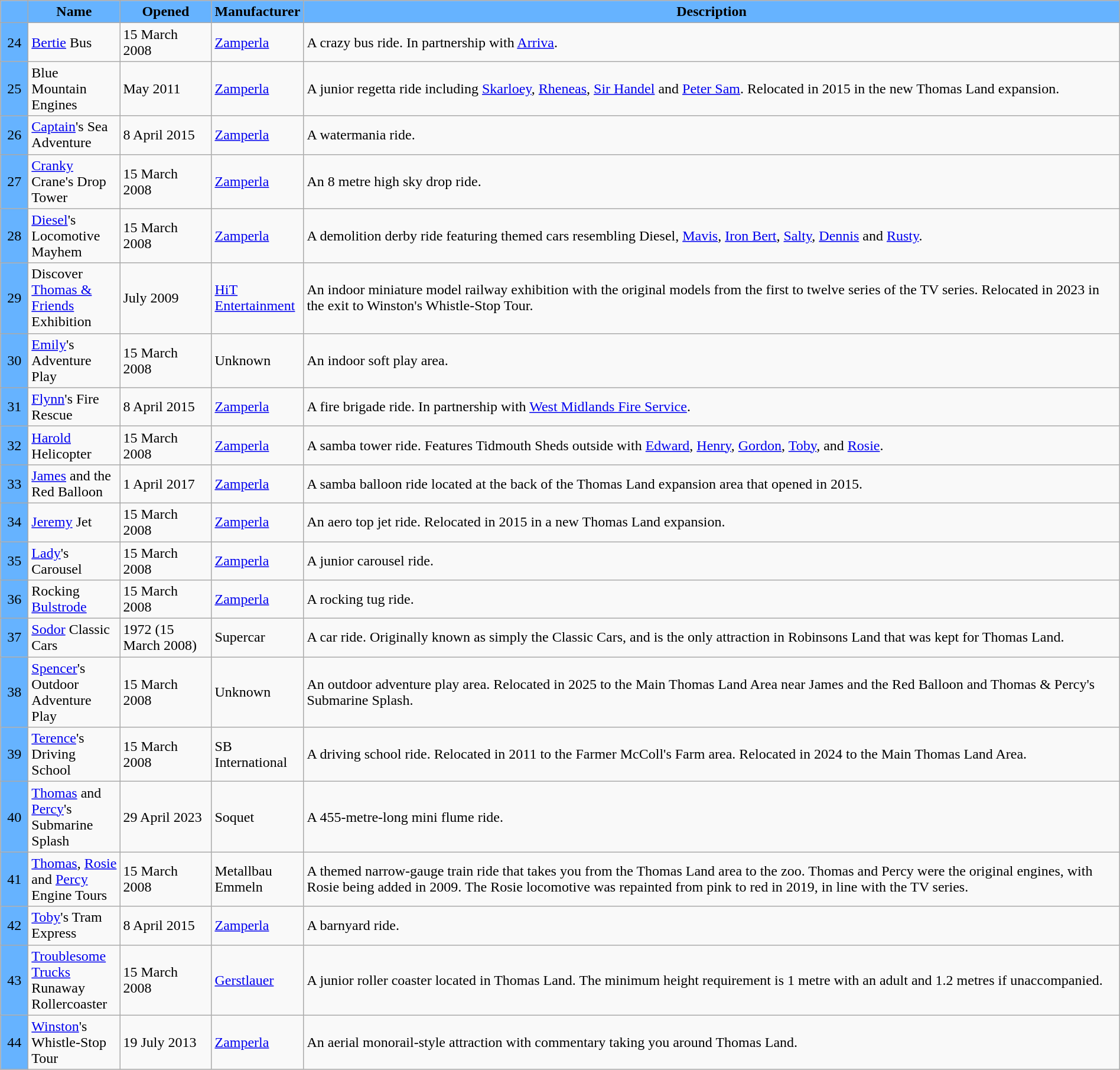<table class="wikitable sortable" style="width: 100%; font sizes: 95%;">
<tr>
<th style="background-color: #66b3ff; width: 1.5em;"></th>
<th style="background-color: #66b3ff; width: 6em;">Name</th>
<th style="background-color: #66b3ff; width: 6em;">Opened</th>
<th style="background-color: #66b3ff; width: 6em;">Manufacturer</th>
<th style="background-color: #66b3ff;">Description</th>
</tr>
<tr>
<td bgcolor="#66b3ff" style="text-align: center;">24</td>
<td><a href='#'>Bertie</a> Bus</td>
<td>15 March 2008</td>
<td><a href='#'>Zamperla</a></td>
<td>A crazy bus ride. In partnership with <a href='#'>Arriva</a>.</td>
</tr>
<tr>
<td bgcolor="#66b3ff" style="text-align: center;">25</td>
<td>Blue Mountain Engines</td>
<td>May 2011</td>
<td><a href='#'>Zamperla</a></td>
<td>A junior regetta ride including <a href='#'>Skarloey</a>, <a href='#'>Rheneas</a>, <a href='#'>Sir Handel</a> and <a href='#'>Peter Sam</a>. Relocated in 2015 in the new Thomas Land expansion.</td>
</tr>
<tr>
<td bgcolor="#66b3ff" style="text-align: center;">26</td>
<td><a href='#'>Captain</a>'s Sea Adventure</td>
<td>8 April 2015</td>
<td><a href='#'>Zamperla</a></td>
<td>A watermania ride.</td>
</tr>
<tr>
<td bgcolor="#66b3ff" style="text-align: center;">27</td>
<td><a href='#'>Cranky</a> Crane's Drop Tower</td>
<td>15 March 2008</td>
<td><a href='#'>Zamperla</a></td>
<td>An 8 metre high sky drop ride.</td>
</tr>
<tr>
<td bgcolor="#66b3ff" style="text-align: center;">28</td>
<td><a href='#'>Diesel</a>'s Locomotive Mayhem</td>
<td>15 March 2008</td>
<td><a href='#'>Zamperla</a></td>
<td>A demolition derby ride featuring themed cars resembling Diesel, <a href='#'>Mavis</a>, <a href='#'>Iron Bert</a>, <a href='#'>Salty</a>, <a href='#'>Dennis</a> and <a href='#'>Rusty</a>.</td>
</tr>
<tr>
<td bgcolor="#66b3ff" style="text-align: center;">29</td>
<td>Discover <a href='#'>Thomas & Friends</a> Exhibition</td>
<td>July 2009</td>
<td><a href='#'>HiT Entertainment</a></td>
<td>An indoor miniature model railway exhibition with the original models from the first to twelve series of the TV series. Relocated in 2023 in the exit to Winston's Whistle-Stop Tour.</td>
</tr>
<tr>
<td bgcolor="#66b3ff" style="text-align: center;">30</td>
<td><a href='#'>Emily</a>'s Adventure Play</td>
<td>15 March 2008</td>
<td>Unknown</td>
<td>An indoor soft play area.</td>
</tr>
<tr>
<td bgcolor="#66b3ff" style="text-align: center;">31</td>
<td><a href='#'>Flynn</a>'s Fire Rescue</td>
<td>8 April 2015</td>
<td><a href='#'>Zamperla</a></td>
<td>A fire brigade ride. In partnership with <a href='#'>West Midlands Fire Service</a>.</td>
</tr>
<tr>
<td bgcolor="#66b3ff" style="text-align: center;">32</td>
<td><a href='#'>Harold</a> Helicopter</td>
<td>15 March 2008</td>
<td><a href='#'>Zamperla</a></td>
<td>A samba tower ride. Features Tidmouth Sheds outside with <a href='#'>Edward</a>, <a href='#'>Henry</a>, <a href='#'>Gordon</a>, <a href='#'>Toby</a>, and <a href='#'>Rosie</a>.</td>
</tr>
<tr>
<td bgcolor="#66b3ff" style="text-align: center;">33</td>
<td><a href='#'>James</a> and the Red Balloon</td>
<td>1 April 2017</td>
<td><a href='#'>Zamperla</a></td>
<td>A samba balloon ride located at the back of the Thomas Land expansion area that opened in 2015.</td>
</tr>
<tr>
<td bgcolor="#66b3ff" style="text-align: center;">34</td>
<td><a href='#'>Jeremy</a> Jet</td>
<td>15 March 2008</td>
<td><a href='#'>Zamperla</a></td>
<td>An aero top jet ride. Relocated in 2015 in a new Thomas Land expansion.</td>
</tr>
<tr>
<td bgcolor="#66b3ff" style="text-align: center;">35</td>
<td><a href='#'>Lady</a>'s Carousel</td>
<td>15 March 2008</td>
<td><a href='#'>Zamperla</a></td>
<td>A junior carousel ride.</td>
</tr>
<tr>
<td bgcolor="#66b3ff" style="text-align: center;">36</td>
<td>Rocking <a href='#'>Bulstrode</a></td>
<td>15 March 2008</td>
<td><a href='#'>Zamperla</a></td>
<td>A rocking tug ride.</td>
</tr>
<tr>
<td bgcolor="#66b3ff" style="text-align: center;">37</td>
<td><a href='#'>Sodor</a> Classic Cars</td>
<td>1972 (15 March 2008)</td>
<td>Supercar</td>
<td>A car ride. Originally known as simply the Classic Cars, and is the only attraction in Robinsons Land that was kept for Thomas Land.</td>
</tr>
<tr>
<td bgcolor="#66b3ff" style="text-align: center;">38</td>
<td><a href='#'>Spencer</a>'s Outdoor Adventure Play</td>
<td>15 March 2008</td>
<td>Unknown</td>
<td>An outdoor adventure play area. Relocated in 2025 to the Main Thomas Land Area near James and the Red Balloon and Thomas & Percy's Submarine Splash.</td>
</tr>
<tr>
<td bgcolor="#66b3ff" style="text-align: center;">39</td>
<td><a href='#'>Terence</a>'s Driving School</td>
<td>15 March 2008</td>
<td>SB International</td>
<td>A driving school ride. Relocated in 2011 to the Farmer McColl's Farm area. Relocated in 2024 to the Main Thomas Land Area.</td>
</tr>
<tr>
<td bgcolor="#66b3ff" style="text-align: center;">40</td>
<td><a href='#'>Thomas</a> and <a href='#'>Percy</a>'s Submarine Splash</td>
<td>29 April 2023</td>
<td>Soquet</td>
<td>A 455-metre-long mini flume ride.</td>
</tr>
<tr>
<td bgcolor="#66b3ff" style="text-align: center;">41</td>
<td><a href='#'>Thomas</a>, <a href='#'>Rosie</a> and <a href='#'>Percy</a> Engine Tours</td>
<td>15 March 2008</td>
<td>Metallbau Emmeln</td>
<td>A themed narrow-gauge train ride that takes you from the Thomas Land area to the zoo. Thomas and Percy were the original engines, with Rosie being added in 2009. The Rosie locomotive was repainted from pink to red in 2019, in line with the TV series.</td>
</tr>
<tr>
<td bgcolor="#66b3ff" style="text-align: center;">42</td>
<td><a href='#'>Toby</a>'s Tram Express</td>
<td>8 April 2015</td>
<td><a href='#'>Zamperla</a></td>
<td>A barnyard ride.</td>
</tr>
<tr>
<td bgcolor="#66b3ff" style="text-align: center;">43</td>
<td><a href='#'>Troublesome Trucks</a> Runaway Rollercoaster</td>
<td>15 March 2008</td>
<td><a href='#'>Gerstlauer</a></td>
<td>A junior roller coaster located in Thomas Land. The minimum height requirement is 1 metre with an adult and 1.2 metres if unaccompanied.</td>
</tr>
<tr>
<td bgcolor="#66b3ff" style="text-align: center;">44</td>
<td><a href='#'>Winston</a>'s Whistle-Stop Tour</td>
<td>19 July 2013</td>
<td><a href='#'>Zamperla</a></td>
<td>An aerial monorail-style attraction with commentary taking you around Thomas Land.</td>
</tr>
</table>
